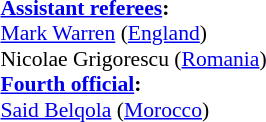<table style="width:100%; font-size:90%">
<tr>
<td><br><strong><a href='#'>Assistant referees</a>:</strong>
<br><a href='#'>Mark Warren</a> (<a href='#'>England</a>)
<br>Nicolae Grigorescu (<a href='#'>Romania</a>)
<br><strong><a href='#'>Fourth official</a>:</strong>
<br><a href='#'>Said Belqola</a> (<a href='#'>Morocco</a>)</td>
</tr>
</table>
